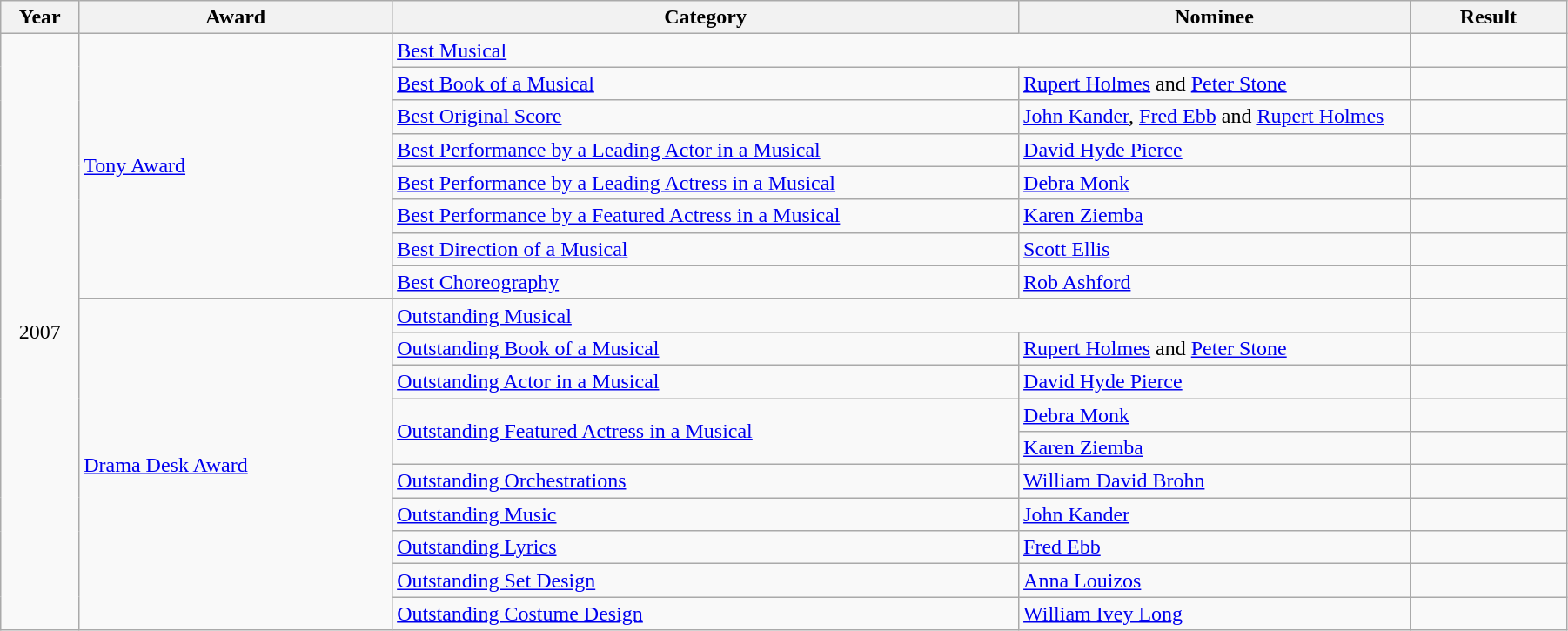<table class="wikitable" width="95%">
<tr>
<th width="5%">Year</th>
<th width="20%">Award</th>
<th width="40%">Category</th>
<th width="25%">Nominee</th>
<th width="10%">Result</th>
</tr>
<tr>
<td rowspan="18" align="center">2007</td>
<td rowspan="8"><a href='#'>Tony Award</a></td>
<td colspan="2"><a href='#'>Best Musical</a></td>
<td></td>
</tr>
<tr>
<td><a href='#'>Best Book of a Musical</a></td>
<td><a href='#'>Rupert Holmes</a> and <a href='#'>Peter Stone</a></td>
<td></td>
</tr>
<tr>
<td><a href='#'>Best Original Score</a></td>
<td><a href='#'>John Kander</a>, <a href='#'>Fred Ebb</a> and <a href='#'>Rupert Holmes</a></td>
<td></td>
</tr>
<tr>
<td><a href='#'>Best Performance by a Leading Actor in a Musical</a></td>
<td><a href='#'>David Hyde Pierce</a></td>
<td></td>
</tr>
<tr>
<td><a href='#'>Best Performance by a Leading Actress in a Musical</a></td>
<td><a href='#'>Debra Monk</a></td>
<td></td>
</tr>
<tr>
<td><a href='#'>Best Performance by a Featured Actress in a Musical</a></td>
<td><a href='#'>Karen Ziemba</a></td>
<td></td>
</tr>
<tr>
<td><a href='#'>Best Direction of a Musical</a></td>
<td><a href='#'>Scott Ellis</a></td>
<td></td>
</tr>
<tr>
<td><a href='#'>Best Choreography</a></td>
<td><a href='#'>Rob Ashford</a></td>
<td></td>
</tr>
<tr>
<td rowspan="10"><a href='#'>Drama Desk Award</a></td>
<td colspan="2"><a href='#'>Outstanding Musical</a></td>
<td></td>
</tr>
<tr>
<td><a href='#'>Outstanding Book of a Musical</a></td>
<td><a href='#'>Rupert Holmes</a> and <a href='#'>Peter Stone</a></td>
<td></td>
</tr>
<tr>
<td><a href='#'>Outstanding Actor in a Musical</a></td>
<td><a href='#'>David Hyde Pierce</a></td>
<td></td>
</tr>
<tr>
<td rowspan="2"><a href='#'>Outstanding Featured Actress in a Musical</a></td>
<td><a href='#'>Debra Monk</a></td>
<td></td>
</tr>
<tr>
<td><a href='#'>Karen Ziemba</a></td>
<td></td>
</tr>
<tr>
<td><a href='#'>Outstanding Orchestrations</a></td>
<td><a href='#'>William David Brohn</a></td>
<td></td>
</tr>
<tr>
<td><a href='#'>Outstanding Music</a></td>
<td><a href='#'>John Kander</a></td>
<td></td>
</tr>
<tr>
<td><a href='#'>Outstanding Lyrics</a></td>
<td><a href='#'>Fred Ebb</a></td>
<td></td>
</tr>
<tr>
<td><a href='#'>Outstanding Set Design</a></td>
<td><a href='#'>Anna Louizos</a></td>
<td></td>
</tr>
<tr>
<td><a href='#'>Outstanding Costume Design</a></td>
<td><a href='#'>William Ivey Long</a></td>
<td></td>
</tr>
</table>
